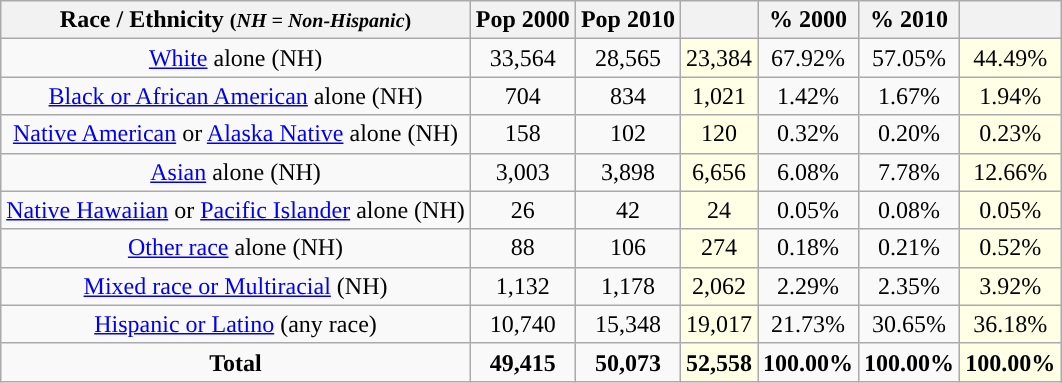<table class="wikitable" style="text-align:center;">
<tr>
<th>Race / Ethnicity <small>(<em>NH = Non-Hispanic</em>)</small></th>
<th>Pop 2000</th>
<th>Pop 2010</th>
<th></th>
<th>% 2000</th>
<th>% 2010</th>
<th></th>
</tr>
<tr>
<td><a href='#'>White</a> alone (NH)</td>
<td>33,564</td>
<td>28,565</td>
<td style='background: #ffffe6;'>23,384</td>
<td>67.92%</td>
<td>57.05%</td>
<td style='background: #ffffe6;'>44.49%</td>
</tr>
<tr>
<td><a href='#'>Black or African American</a> alone (NH)</td>
<td>704</td>
<td>834</td>
<td style='background: #ffffe6;'>1,021</td>
<td>1.42%</td>
<td>1.67%</td>
<td style='background: #ffffe6;'>1.94%</td>
</tr>
<tr>
<td><a href='#'>Native American</a> or <a href='#'>Alaska Native</a> alone (NH)</td>
<td>158</td>
<td>102</td>
<td style='background: #ffffe6;'>120</td>
<td>0.32%</td>
<td>0.20%</td>
<td style='background: #ffffe6;'>0.23%</td>
</tr>
<tr>
<td><a href='#'>Asian</a> alone (NH)</td>
<td>3,003</td>
<td>3,898</td>
<td style='background: #ffffe6;'>6,656</td>
<td>6.08%</td>
<td>7.78%</td>
<td style='background: #ffffe6;'>12.66%</td>
</tr>
<tr>
<td><a href='#'>Native Hawaiian</a> or <a href='#'>Pacific Islander</a> alone (NH)</td>
<td>26</td>
<td>42</td>
<td style='background: #ffffe6;'>24</td>
<td>0.05%</td>
<td>0.08%</td>
<td style='background: #ffffe6;'>0.05%</td>
</tr>
<tr>
<td><a href='#'>Other race</a> alone (NH)</td>
<td>88</td>
<td>106</td>
<td style='background: #ffffe6;'>274</td>
<td>0.18%</td>
<td>0.21%</td>
<td style='background: #ffffe6;'>0.52%</td>
</tr>
<tr>
<td><a href='#'>Mixed race or Multiracial</a> (NH)</td>
<td>1,132</td>
<td>1,178</td>
<td style='background: #ffffe6;'>2,062</td>
<td>2.29%</td>
<td>2.35%</td>
<td style='background: #ffffe6;'>3.92%</td>
</tr>
<tr>
<td><a href='#'>Hispanic or Latino</a> (any race)</td>
<td>10,740</td>
<td>15,348</td>
<td style='background: #ffffe6;'>19,017</td>
<td>21.73%</td>
<td>30.65%</td>
<td style='background: #ffffe6;'>36.18%</td>
</tr>
<tr>
<td><strong>Total</strong></td>
<td><strong>49,415 </strong></td>
<td><strong>50,073</strong></td>
<td style='background: #ffffe6;'><strong>52,558</strong></td>
<td><strong>100.00%</strong></td>
<td><strong>100.00%</strong></td>
<td style='background: #ffffe6;'><strong>100.00%</strong></td>
</tr>
</table>
